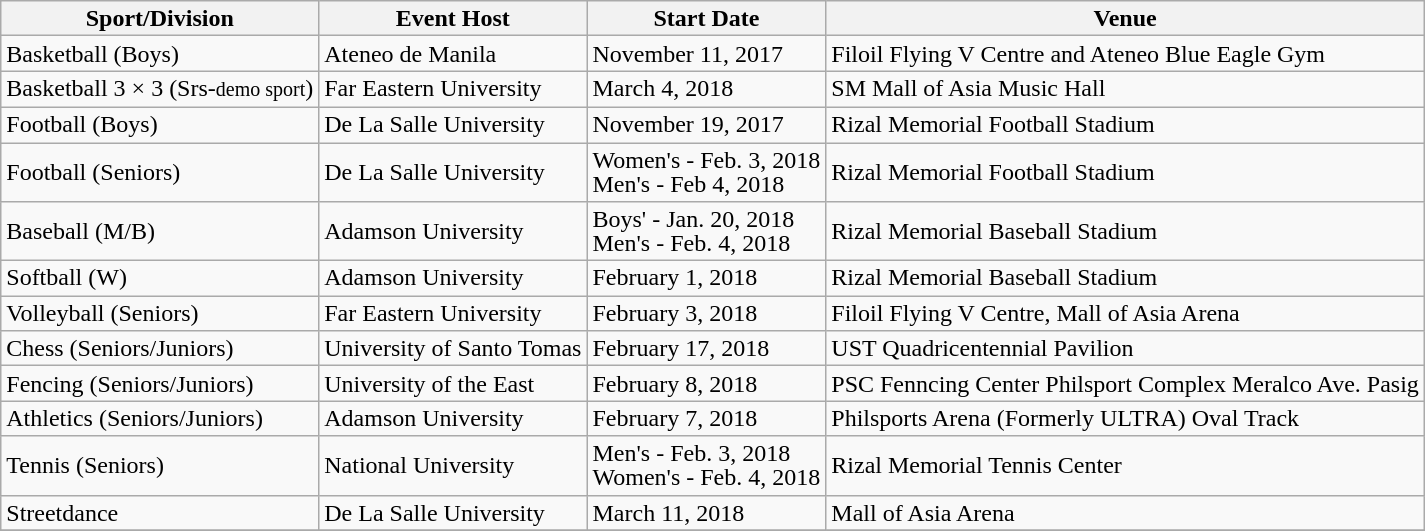<table class="wikitable" style="text-align:left; line-height:16px; width:auto;">
<tr>
<th>Sport/Division</th>
<th>Event Host</th>
<th>Start Date</th>
<th>Venue</th>
</tr>
<tr>
<td> Basketball (Boys)</td>
<td>Ateneo de Manila</td>
<td>November 11, 2017</td>
<td>Filoil Flying V Centre and Ateneo Blue Eagle Gym</td>
</tr>
<tr>
<td> Basketball 3 × 3 (Srs-<small>demo sport</small>)</td>
<td>Far Eastern University</td>
<td>March 4, 2018</td>
<td>SM Mall of Asia Music Hall</td>
</tr>
<tr>
<td> Football (Boys)</td>
<td>De La Salle University</td>
<td>November 19, 2017</td>
<td>Rizal Memorial Football Stadium</td>
</tr>
<tr>
<td> Football (Seniors)</td>
<td>De La Salle University</td>
<td>Women's - Feb. 3, 2018<br>Men's - Feb 4, 2018</td>
<td>Rizal Memorial Football Stadium</td>
</tr>
<tr>
<td> Baseball (M/B)</td>
<td>Adamson University</td>
<td>Boys' - Jan. 20, 2018<br>Men's - Feb. 4, 2018</td>
<td>Rizal Memorial Baseball Stadium</td>
</tr>
<tr>
<td> Softball (W)</td>
<td>Adamson University</td>
<td>February 1, 2018</td>
<td>Rizal Memorial Baseball Stadium</td>
</tr>
<tr>
<td> Volleyball (Seniors)</td>
<td>Far Eastern University</td>
<td>February 3, 2018</td>
<td>Filoil Flying V Centre, Mall of Asia Arena</td>
</tr>
<tr>
<td> Chess (Seniors/Juniors)</td>
<td>University of Santo Tomas</td>
<td>February 17, 2018</td>
<td>UST Quadricentennial Pavilion</td>
</tr>
<tr>
<td> Fencing (Seniors/Juniors)</td>
<td>University of the East</td>
<td>February 8, 2018</td>
<td>PSC Fenncing Center Philsport Complex Meralco Ave. Pasig</td>
</tr>
<tr>
<td> Athletics (Seniors/Juniors)</td>
<td>Adamson University</td>
<td>February 7, 2018</td>
<td>Philsports Arena (Formerly ULTRA) Oval Track</td>
</tr>
<tr>
<td> Tennis (Seniors)</td>
<td>National University</td>
<td>Men's - Feb. 3, 2018<br>Women's - Feb. 4, 2018</td>
<td>Rizal Memorial Tennis Center</td>
</tr>
<tr>
<td>  Streetdance</td>
<td>De La Salle University</td>
<td>March 11, 2018</td>
<td>Mall of Asia Arena</td>
</tr>
<tr>
</tr>
</table>
